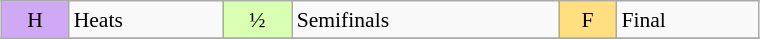<table class="wikitable" style="margin:0.5em auto; font-size:90%; line-height:1.25em;" width=40%;>
<tr>
<td bgcolor="#D0A9F5" align=center>H</td>
<td>Heats</td>
<td bgcolor="#D9FFB2" align=center>½</td>
<td>Semifinals</td>
<td bgcolor="#FFDF80" align=center>F</td>
<td>Final</td>
</tr>
<tr>
</tr>
</table>
